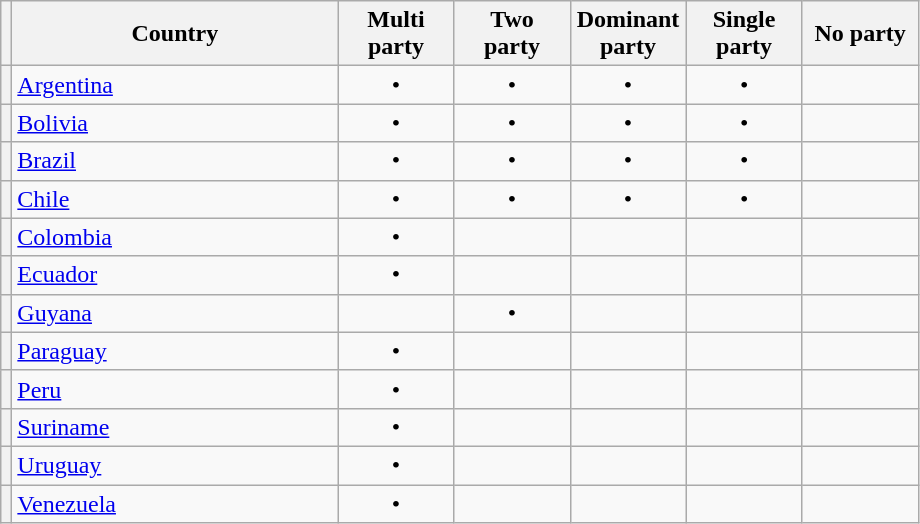<table class="wikitable" style="text-align:center">
<tr>
<th></th>
<th width="210">Country</th>
<th width="70">Multi party</th>
<th width="70">Two party</th>
<th width="70">Dominant party</th>
<th width="70">Single party</th>
<th width="70">No party</th>
</tr>
<tr>
<th></th>
<td style="text-align:left"><a href='#'>Argentina</a></td>
<td>•</td>
<td>•</td>
<td>•</td>
<td>•</td>
<td></td>
</tr>
<tr>
<th></th>
<td style="text-align:left"><a href='#'>Bolivia</a></td>
<td>•</td>
<td>•</td>
<td>•</td>
<td>•</td>
<td></td>
</tr>
<tr>
<th></th>
<td style="text-align:left"><a href='#'>Brazil</a></td>
<td>•</td>
<td>•</td>
<td>•</td>
<td>•</td>
<td></td>
</tr>
<tr>
<th></th>
<td style="text-align:left"><a href='#'>Chile</a></td>
<td>•</td>
<td>•</td>
<td>•</td>
<td>•</td>
<td></td>
</tr>
<tr>
<th></th>
<td style="text-align:left"><a href='#'>Colombia</a></td>
<td>•</td>
<td></td>
<td></td>
<td></td>
<td></td>
</tr>
<tr>
<th></th>
<td style="text-align:left"><a href='#'>Ecuador</a></td>
<td>•</td>
<td></td>
<td></td>
<td></td>
<td></td>
</tr>
<tr>
<th></th>
<td style="text-align:left"><a href='#'>Guyana</a></td>
<td></td>
<td>•</td>
<td></td>
<td></td>
<td></td>
</tr>
<tr>
<th></th>
<td style="text-align:left"><a href='#'>Paraguay</a></td>
<td>•</td>
<td></td>
<td></td>
<td></td>
<td></td>
</tr>
<tr>
<th></th>
<td style="text-align:left"><a href='#'>Peru</a></td>
<td>•</td>
<td></td>
<td></td>
<td></td>
<td></td>
</tr>
<tr>
<th></th>
<td style="text-align:left"><a href='#'>Suriname</a></td>
<td>•</td>
<td></td>
<td></td>
<td></td>
<td></td>
</tr>
<tr>
<th></th>
<td style="text-align:left"><a href='#'>Uruguay</a></td>
<td>•</td>
<td></td>
<td></td>
<td></td>
<td></td>
</tr>
<tr>
<th></th>
<td style="text-align:left"><a href='#'>Venezuela</a></td>
<td>•</td>
<td></td>
<td></td>
<td></td>
<td></td>
</tr>
</table>
